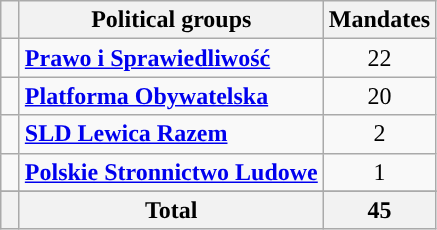<table class="wikitable">
<tr>
<th width=5></th>
<th>Political groups</th>
<th>Mandates</th>
</tr>
<tr>
<td style="background:"></td>
<td><strong><a href='#'>Prawo i Sprawiedliwość</a></strong></td>
<td align="center">22</td>
</tr>
<tr>
<td style="background:"></td>
<td><strong><a href='#'>Platforma Obywatelska</a></strong></td>
<td align="center">20</td>
</tr>
<tr>
<td style="background:"></td>
<td><strong><a href='#'>SLD Lewica Razem</a></strong></td>
<td align="center">2</td>
</tr>
<tr>
<td style="background:"></td>
<td><strong><a href='#'>Polskie Stronnictwo Ludowe</a></strong></td>
<td align="center">1</td>
</tr>
<tr>
</tr>
<tr bgcolor="#ececec">
<th></th>
<th>Total</th>
<th align="center">45</th>
</tr>
</table>
